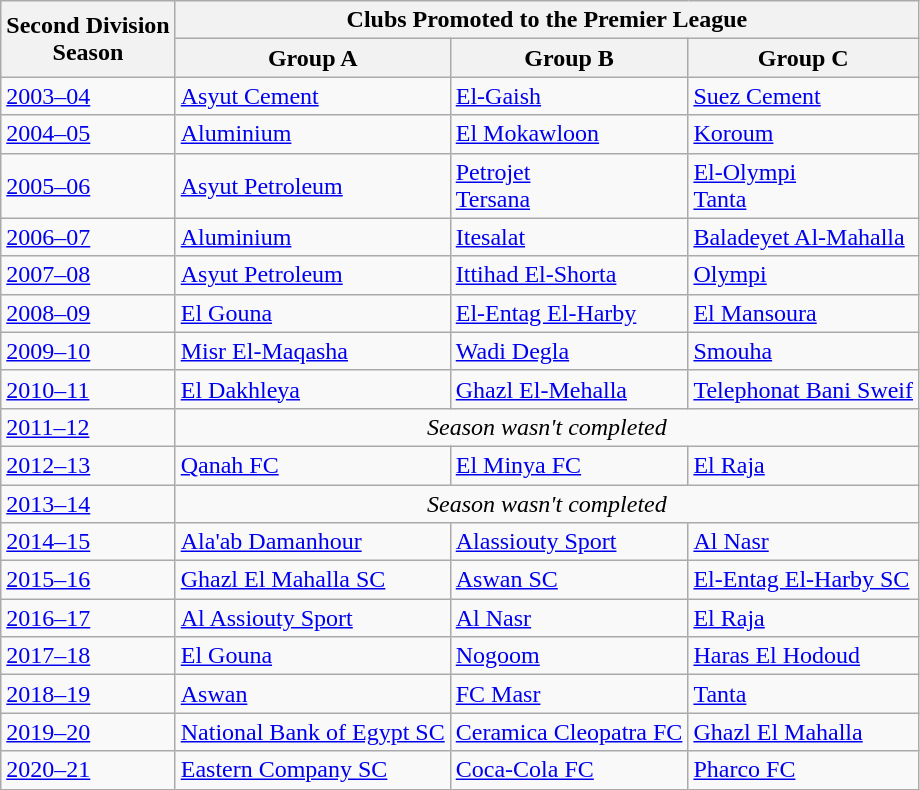<table class="wikitable" style="text–align:left;">
<tr>
<th rowspan="2">Second Division <br> Season</th>
<th colspan="3" style="text–align: center;">Clubs Promoted to the Premier League</th>
</tr>
<tr>
<th>Group A</th>
<th>Group B</th>
<th>Group C</th>
</tr>
<tr>
<td><a href='#'>2003–04</a></td>
<td><a href='#'>Asyut Cement</a></td>
<td><a href='#'>El-Gaish</a></td>
<td><a href='#'>Suez Cement</a></td>
</tr>
<tr>
<td><a href='#'>2004–05</a></td>
<td><a href='#'>Aluminium</a></td>
<td><a href='#'>El Mokawloon</a></td>
<td><a href='#'>Koroum</a></td>
</tr>
<tr>
<td><a href='#'>2005–06</a></td>
<td><a href='#'>Asyut Petroleum</a></td>
<td><a href='#'>Petrojet</a><br><a href='#'>Tersana</a></td>
<td><a href='#'>El-Olympi</a><br><a href='#'>Tanta</a></td>
</tr>
<tr>
<td><a href='#'>2006–07</a></td>
<td><a href='#'>Aluminium</a></td>
<td><a href='#'>Itesalat</a></td>
<td><a href='#'>Baladeyet Al-Mahalla</a></td>
</tr>
<tr>
<td><a href='#'>2007–08</a></td>
<td><a href='#'>Asyut Petroleum</a></td>
<td><a href='#'>Ittihad El-Shorta</a></td>
<td><a href='#'>Olympi</a></td>
</tr>
<tr>
<td><a href='#'>2008–09</a></td>
<td><a href='#'>El Gouna</a></td>
<td><a href='#'>El-Entag El-Harby</a></td>
<td><a href='#'>El Mansoura</a></td>
</tr>
<tr>
<td><a href='#'>2009–10</a></td>
<td><a href='#'>Misr El-Maqasha</a></td>
<td><a href='#'>Wadi Degla</a></td>
<td><a href='#'>Smouha</a></td>
</tr>
<tr>
<td><a href='#'>2010–11</a></td>
<td><a href='#'>El Dakhleya</a></td>
<td><a href='#'>Ghazl El-Mehalla</a></td>
<td><a href='#'>Telephonat Bani Sweif</a></td>
</tr>
<tr>
<td><a href='#'>2011–12</a></td>
<td colspan="3" style="text-align:center;"><em>Season wasn't completed</em></td>
</tr>
<tr>
<td><a href='#'>2012–13</a></td>
<td><a href='#'>Qanah FC</a></td>
<td><a href='#'>El Minya FC</a></td>
<td><a href='#'>El Raja</a></td>
</tr>
<tr>
<td><a href='#'>2013–14</a></td>
<td colspan="3" style="text-align:center;"><em> Season wasn't completed</em></td>
</tr>
<tr>
<td><a href='#'>2014–15</a></td>
<td><a href='#'>Ala'ab Damanhour</a></td>
<td><a href='#'>Alassiouty Sport</a></td>
<td><a href='#'>Al Nasr</a></td>
</tr>
<tr>
<td><a href='#'>2015–16</a></td>
<td><a href='#'>Ghazl El Mahalla SC</a></td>
<td><a href='#'>Aswan SC</a></td>
<td><a href='#'>El-Entag El-Harby SC</a></td>
</tr>
<tr>
<td><a href='#'>2016–17</a></td>
<td><a href='#'>Al Assiouty Sport</a></td>
<td><a href='#'>Al Nasr</a></td>
<td><a href='#'>El Raja</a></td>
</tr>
<tr>
<td><a href='#'>2017–18</a></td>
<td><a href='#'>El Gouna</a></td>
<td><a href='#'>Nogoom</a></td>
<td><a href='#'>Haras El Hodoud</a></td>
</tr>
<tr>
<td><a href='#'>2018–19</a></td>
<td><a href='#'>Aswan</a></td>
<td><a href='#'>FC Masr</a></td>
<td><a href='#'>Tanta</a></td>
</tr>
<tr>
<td><a href='#'>2019–20</a></td>
<td><a href='#'>National Bank of Egypt SC</a></td>
<td><a href='#'>Ceramica Cleopatra FC</a></td>
<td><a href='#'>Ghazl El Mahalla</a></td>
</tr>
<tr>
<td><a href='#'>2020–21</a></td>
<td><a href='#'>Eastern Company SC</a></td>
<td><a href='#'>Coca-Cola FC</a></td>
<td><a href='#'>Pharco FC</a></td>
</tr>
</table>
